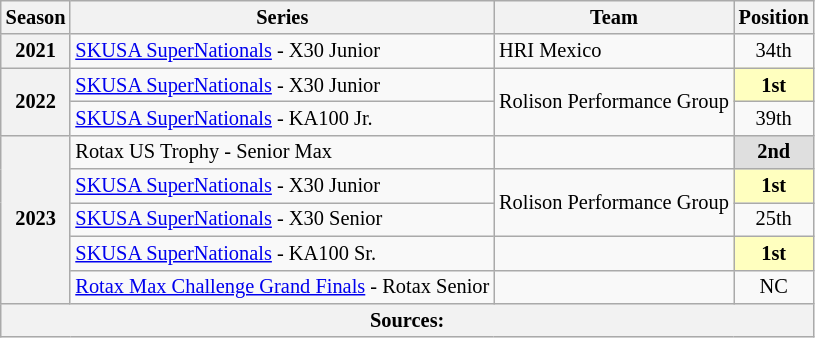<table class="wikitable" style="font-size: 85%; text-align:center">
<tr>
<th>Season</th>
<th>Series</th>
<th>Team</th>
<th>Position</th>
</tr>
<tr>
<th>2021</th>
<td align="left"><a href='#'>SKUSA SuperNationals</a> - X30 Junior</td>
<td align="left">HRI Mexico</td>
<td>34th</td>
</tr>
<tr>
<th rowspan="2">2022</th>
<td align="left"><a href='#'>SKUSA SuperNationals</a> - X30 Junior</td>
<td rowspan="2"  align="left">Rolison Performance Group</td>
<td style="background:#FFFFBF;"><strong>1st</strong></td>
</tr>
<tr>
<td align="left"><a href='#'>SKUSA SuperNationals</a> - KA100 Jr.</td>
<td>39th</td>
</tr>
<tr>
<th rowspan="5">2023</th>
<td align="left">Rotax US Trophy - Senior Max</td>
<td></td>
<td style="background:#DFDFDF;"><strong>2nd</strong></td>
</tr>
<tr>
<td align="left"><a href='#'>SKUSA SuperNationals</a> - X30 Junior</td>
<td rowspan="2"  align="left">Rolison Performance Group</td>
<td style="background:#FFFFBF;"><strong>1st</strong></td>
</tr>
<tr>
<td align="left"><a href='#'>SKUSA SuperNationals</a> - X30 Senior</td>
<td>25th</td>
</tr>
<tr>
<td align="left"><a href='#'>SKUSA SuperNationals</a> - KA100 Sr.</td>
<td></td>
<td style="background:#FFFFBF;"><strong>1st</strong></td>
</tr>
<tr>
<td align="left"><a href='#'>Rotax Max Challenge Grand Finals</a> - Rotax Senior</td>
<td></td>
<td>NC</td>
</tr>
<tr>
<th colspan="4">Sources:</th>
</tr>
</table>
